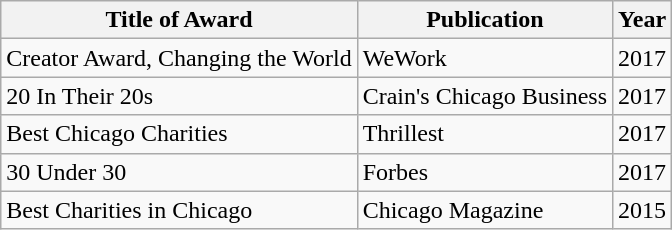<table class="wikitable">
<tr>
<th>Title of Award</th>
<th>Publication</th>
<th>Year</th>
</tr>
<tr>
<td>Creator Award, Changing the World</td>
<td>WeWork</td>
<td>2017</td>
</tr>
<tr>
<td>20 In Their 20s</td>
<td>Crain's Chicago Business</td>
<td>2017</td>
</tr>
<tr>
<td>Best Chicago Charities</td>
<td>Thrillest</td>
<td>2017</td>
</tr>
<tr>
<td>30 Under 30</td>
<td>Forbes</td>
<td>2017</td>
</tr>
<tr>
<td>Best Charities in Chicago</td>
<td>Chicago Magazine</td>
<td>2015</td>
</tr>
</table>
